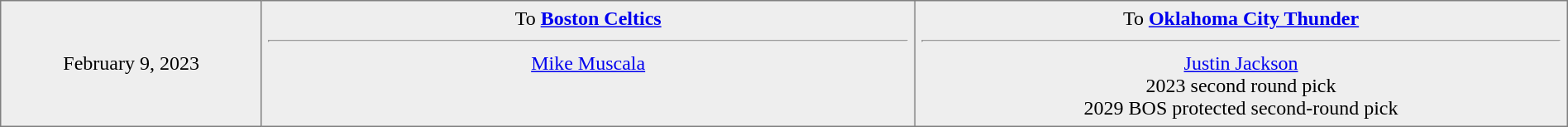<table border="1" style="border-collapse:collapse; text-align:center; width:100%;"  cellpadding="5">
<tr bgcolor="eeeeee">
<td style="width:12%">February 9, 2023</td>
<td style="width:30%" valign="top">To <strong><a href='#'>Boston Celtics</a></strong><hr><a href='#'>Mike Muscala</a></td>
<td style="width:30%" valign="top">To <strong><a href='#'>Oklahoma City Thunder</a></strong><hr><a href='#'>Justin Jackson</a><br>2023 second round pick<br>2029 BOS protected second-round pick</td>
</tr>
</table>
